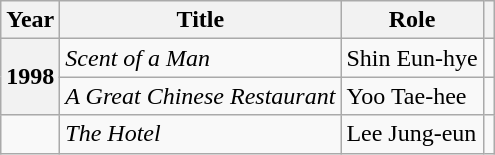<table class="wikitable plainrowheaders sortable">
<tr>
<th scope="col" class="unsortable">Year</th>
<th scope="col" class="unsortable">Title</th>
<th scope="col"class="unsortable">Role</th>
<th scope="col" class="unsortable"></th>
</tr>
<tr>
<th scope="row" rowspan="2">1998</th>
<td><em>Scent of a Man</em></td>
<td>Shin Eun-hye</td>
<td style="text-align:center"></td>
</tr>
<tr>
<td><em>A Great Chinese Restaurant</em></td>
<td>Yoo Tae-hee</td>
<td style="text-align:center"></td>
</tr>
<tr>
<td></td>
<td><em>The Hotel</em></td>
<td>Lee Jung-eun</td>
<td style="text-align:center"></td>
</tr>
</table>
